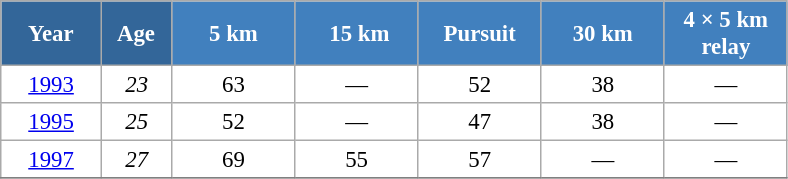<table class="wikitable" style="font-size:95%; text-align:center; border:grey solid 1px; border-collapse:collapse; background:#ffffff;">
<tr>
<th style="background-color:#369; color:white; width:60px;"> Year </th>
<th style="background-color:#369; color:white; width:40px;"> Age </th>
<th style="background-color:#4180be; color:white; width:75px;"> 5 km </th>
<th style="background-color:#4180be; color:white; width:75px;"> 15 km</th>
<th style="background-color:#4180be; color:white; width:75px;"> Pursuit </th>
<th style="background-color:#4180be; color:white; width:75px;"> 30 km </th>
<th style="background-color:#4180be; color:white; width:75px;"> 4 × 5 km <br> relay </th>
</tr>
<tr>
<td><a href='#'>1993</a></td>
<td><em>23</em></td>
<td>63</td>
<td>—</td>
<td>52</td>
<td>38</td>
<td>—</td>
</tr>
<tr>
<td><a href='#'>1995</a></td>
<td><em>25</em></td>
<td>52</td>
<td>—</td>
<td>47</td>
<td>38</td>
<td>—</td>
</tr>
<tr>
<td><a href='#'>1997</a></td>
<td><em>27</em></td>
<td>69</td>
<td>55</td>
<td>57</td>
<td>—</td>
<td>—</td>
</tr>
<tr>
</tr>
</table>
